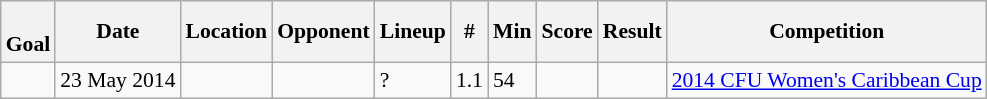<table class="wikitable collapsible sortable" style="font-size:90%;">
<tr>
<th data-sort-type=number><br>Goal</th>
<th>Date</th>
<th>Location</th>
<th>Opponent</th>
<th data-sort-type=number>Lineup</th>
<th data-sort-type=number>#</th>
<th data-sort-type=number>Min</th>
<th data-sort-type=number>Score</th>
<th data-sort-type=number>Result</th>
<th>Competition</th>
</tr>
<tr>
<td></td>
<td>23 May 2014</td>
<td></td>
<td></td>
<td>?</td>
<td>1.1</td>
<td>54</td>
<td></td>
<td></td>
<td><a href='#'>2014 CFU Women's Caribbean Cup</a></td>
</tr>
</table>
